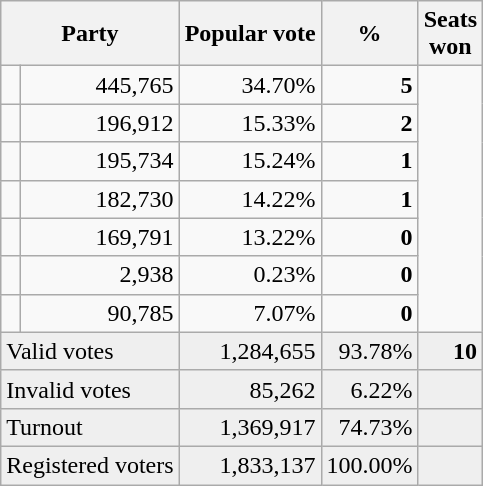<table class=wikitable style="text-align:right">
<tr>
<th colspan=2>Party</th>
<th>Popular vote</th>
<th>%</th>
<th>Seats<br>won</th>
</tr>
<tr>
<td></td>
<td>445,765</td>
<td>34.70%</td>
<td><strong>5</strong></td>
</tr>
<tr>
<td></td>
<td>196,912</td>
<td>15.33%</td>
<td><strong>2</strong></td>
</tr>
<tr>
<td></td>
<td>195,734</td>
<td>15.24%</td>
<td><strong>1</strong></td>
</tr>
<tr>
<td></td>
<td>182,730</td>
<td>14.22%</td>
<td><strong>1</strong></td>
</tr>
<tr>
<td></td>
<td>169,791</td>
<td>13.22%</td>
<td><strong>0</strong></td>
</tr>
<tr>
<td></td>
<td>2,938</td>
<td>0.23%</td>
<td><strong>0</strong></td>
</tr>
<tr>
<td></td>
<td>90,785</td>
<td>7.07%</td>
<td><strong>0</strong></td>
</tr>
<tr bgcolor=#efefef>
<td align=left colspan=2>Valid votes</td>
<td>1,284,655</td>
<td>93.78%</td>
<td><strong>10</strong></td>
</tr>
<tr bgcolor=#efefef>
<td align=left colspan=2>Invalid votes</td>
<td>85,262</td>
<td>6.22%</td>
<td></td>
</tr>
<tr bgcolor=#efefef>
<td align=left colspan=2>Turnout</td>
<td>1,369,917</td>
<td>74.73%</td>
<td></td>
</tr>
<tr bgcolor=#efefef>
<td align=left colspan=2>Registered voters</td>
<td>1,833,137</td>
<td>100.00%</td>
<td></td>
</tr>
</table>
